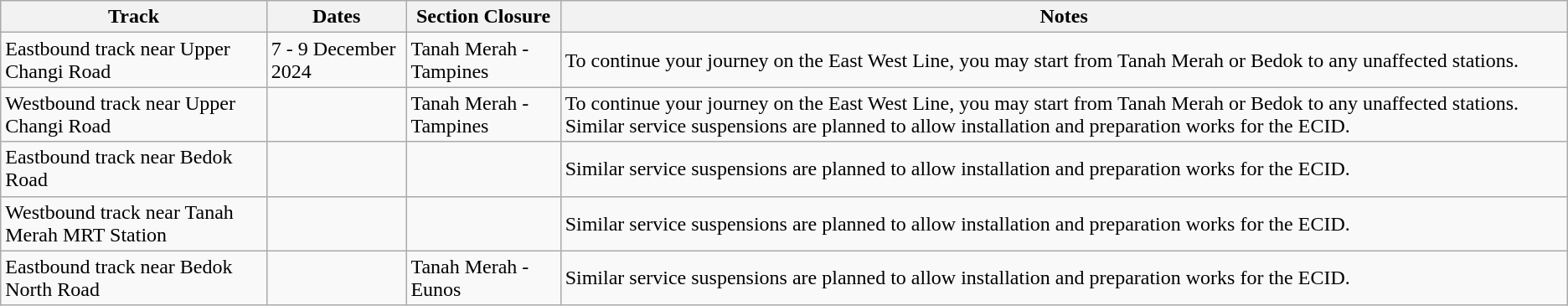<table class="wikitable">
<tr>
<th>Track</th>
<th>Dates</th>
<th>Section Closure</th>
<th>Notes</th>
</tr>
<tr>
<td>Eastbound track near Upper Changi Road</td>
<td>7 - 9 December 2024</td>
<td>Tanah Merah - Tampines</td>
<td>To continue your journey on the East West Line, you may start from Tanah Merah or Bedok to any unaffected stations.</td>
</tr>
<tr>
<td>Westbound track near Upper Changi Road</td>
<td></td>
<td>Tanah Merah - Tampines</td>
<td>To continue your journey on the East West Line, you may start from Tanah Merah or Bedok to any unaffected stations. Similar service suspensions are planned to allow installation and preparation works for the ECID.</td>
</tr>
<tr>
<td>Eastbound track near Bedok Road</td>
<td></td>
<td></td>
<td>Similar service suspensions are planned to allow installation and preparation works for the ECID.</td>
</tr>
<tr>
<td>Westbound track near Tanah Merah MRT Station</td>
<td></td>
<td></td>
<td>Similar service suspensions are planned to allow installation and preparation works for the ECID.</td>
</tr>
<tr>
<td>Eastbound track near Bedok North Road</td>
<td></td>
<td>Tanah Merah - Eunos</td>
<td>Similar service suspensions are planned to allow installation and preparation works for the ECID.</td>
</tr>
</table>
